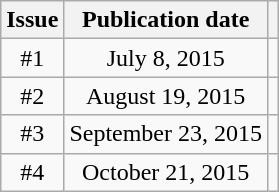<table Class="wikitable" style="text-align:center;">
<tr>
<th>Issue</th>
<th>Publication date</th>
<th></th>
</tr>
<tr>
<td>#1</td>
<td>July 8, 2015</td>
<td></td>
</tr>
<tr>
<td>#2</td>
<td>August 19, 2015</td>
<td></td>
</tr>
<tr>
<td>#3</td>
<td>September 23, 2015</td>
<td></td>
</tr>
<tr>
<td>#4</td>
<td>October 21, 2015</td>
<td></td>
</tr>
</table>
